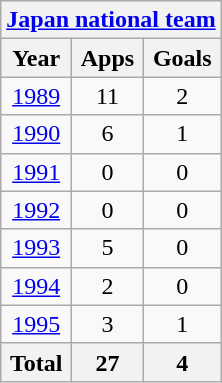<table class="wikitable" style="text-align:center">
<tr>
<th colspan=3><a href='#'>Japan national team</a></th>
</tr>
<tr>
<th>Year</th>
<th>Apps</th>
<th>Goals</th>
</tr>
<tr>
<td><a href='#'>1989</a></td>
<td>11</td>
<td>2</td>
</tr>
<tr>
<td><a href='#'>1990</a></td>
<td>6</td>
<td>1</td>
</tr>
<tr>
<td><a href='#'>1991</a></td>
<td>0</td>
<td>0</td>
</tr>
<tr>
<td><a href='#'>1992</a></td>
<td>0</td>
<td>0</td>
</tr>
<tr>
<td><a href='#'>1993</a></td>
<td>5</td>
<td>0</td>
</tr>
<tr>
<td><a href='#'>1994</a></td>
<td>2</td>
<td>0</td>
</tr>
<tr>
<td><a href='#'>1995</a></td>
<td>3</td>
<td>1</td>
</tr>
<tr>
<th>Total</th>
<th>27</th>
<th>4</th>
</tr>
</table>
